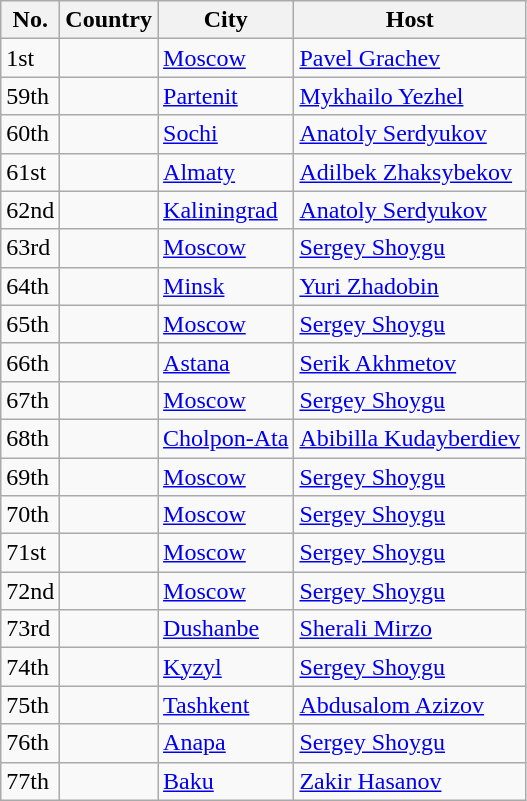<table class="wikitable">
<tr>
<th>No.</th>
<th>Country</th>
<th>City</th>
<th>Host</th>
</tr>
<tr>
<td>1st</td>
<td></td>
<td><a href='#'>Moscow</a></td>
<td><a href='#'>Pavel Grachev</a></td>
</tr>
<tr>
<td>59th</td>
<td></td>
<td><a href='#'>Partenit</a></td>
<td><a href='#'>Mykhailo Yezhel</a></td>
</tr>
<tr>
<td>60th</td>
<td></td>
<td><a href='#'>Sochi</a></td>
<td><a href='#'>Anatoly Serdyukov</a></td>
</tr>
<tr>
<td>61st</td>
<td></td>
<td><a href='#'>Almaty</a></td>
<td><a href='#'>Adilbek Zhaksybekov</a></td>
</tr>
<tr>
<td>62nd</td>
<td></td>
<td><a href='#'>Kaliningrad</a></td>
<td><a href='#'>Anatoly Serdyukov</a></td>
</tr>
<tr>
<td>63rd</td>
<td></td>
<td><a href='#'>Moscow</a></td>
<td><a href='#'>Sergey Shoygu</a></td>
</tr>
<tr>
<td>64th</td>
<td></td>
<td><a href='#'>Minsk</a></td>
<td><a href='#'>Yuri Zhadobin</a></td>
</tr>
<tr>
<td>65th</td>
<td></td>
<td><a href='#'>Moscow</a></td>
<td><a href='#'>Sergey Shoygu</a></td>
</tr>
<tr>
<td>66th</td>
<td></td>
<td><a href='#'>Astana</a></td>
<td><a href='#'>Serik Akhmetov</a></td>
</tr>
<tr>
<td>67th</td>
<td></td>
<td><a href='#'>Moscow</a></td>
<td><a href='#'>Sergey Shoygu</a></td>
</tr>
<tr>
<td>68th</td>
<td></td>
<td><a href='#'>Cholpon-Ata</a></td>
<td><a href='#'>Abibilla Kudayberdiev</a></td>
</tr>
<tr>
<td>69th</td>
<td></td>
<td><a href='#'>Moscow</a></td>
<td><a href='#'>Sergey Shoygu</a></td>
</tr>
<tr>
<td>70th</td>
<td></td>
<td><a href='#'>Moscow</a></td>
<td><a href='#'>Sergey Shoygu</a></td>
</tr>
<tr>
<td>71st</td>
<td></td>
<td><a href='#'>Moscow</a></td>
<td><a href='#'>Sergey Shoygu</a></td>
</tr>
<tr>
<td>72nd</td>
<td></td>
<td><a href='#'>Moscow</a></td>
<td><a href='#'>Sergey Shoygu</a></td>
</tr>
<tr>
<td>73rd</td>
<td></td>
<td><a href='#'>Dushanbe</a></td>
<td><a href='#'>Sherali Mirzo</a></td>
</tr>
<tr>
<td>74th</td>
<td></td>
<td><a href='#'>Kyzyl</a></td>
<td><a href='#'>Sergey Shoygu</a></td>
</tr>
<tr>
<td>75th</td>
<td></td>
<td><a href='#'>Tashkent</a></td>
<td><a href='#'>Abdusalom Azizov</a></td>
</tr>
<tr>
<td>76th</td>
<td></td>
<td><a href='#'>Anapa</a></td>
<td><a href='#'>Sergey Shoygu</a></td>
</tr>
<tr>
<td>77th</td>
<td></td>
<td><a href='#'>Baku</a></td>
<td><a href='#'>Zakir Hasanov</a></td>
</tr>
</table>
